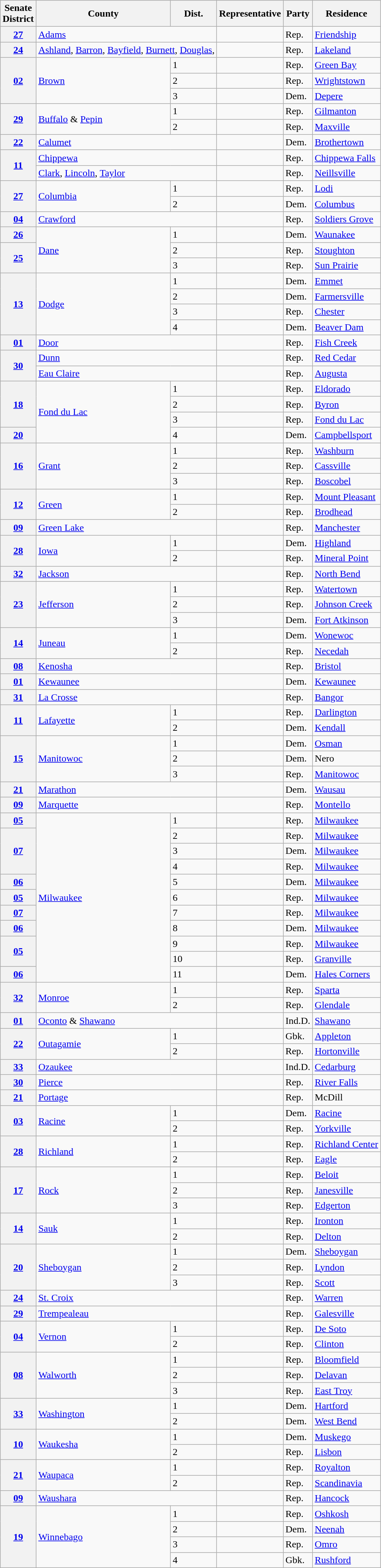<table class="wikitable sortable">
<tr>
<th>Senate<br>District</th>
<th>County</th>
<th>Dist.</th>
<th>Representative</th>
<th>Party</th>
<th>Residence</th>
</tr>
<tr>
<th><a href='#'>27</a></th>
<td text-align="left" colspan="2"><a href='#'>Adams</a></td>
<td></td>
<td>Rep.</td>
<td><a href='#'>Friendship</a></td>
</tr>
<tr>
<th><a href='#'>24</a></th>
<td text-align="left" colspan="2"><a href='#'>Ashland</a>, <a href='#'>Barron</a>, <a href='#'>Bayfield</a>, <a href='#'>Burnett</a>, <a href='#'>Douglas</a>, </td>
<td></td>
<td>Rep.</td>
<td><a href='#'>Lakeland</a></td>
</tr>
<tr>
<th rowspan="3"><a href='#'>02</a></th>
<td text-align="left" rowspan="3"><a href='#'>Brown</a></td>
<td>1</td>
<td></td>
<td>Rep.</td>
<td><a href='#'>Green Bay</a></td>
</tr>
<tr>
<td>2</td>
<td></td>
<td>Rep.</td>
<td><a href='#'>Wrightstown</a></td>
</tr>
<tr>
<td>3</td>
<td></td>
<td>Dem.</td>
<td><a href='#'>Depere</a></td>
</tr>
<tr>
<th rowspan="2"><a href='#'>29</a></th>
<td text-align="left" rowspan="2"><a href='#'>Buffalo</a> & <a href='#'>Pepin</a></td>
<td>1</td>
<td></td>
<td>Rep.</td>
<td><a href='#'>Gilmanton</a></td>
</tr>
<tr>
<td>2</td>
<td></td>
<td>Rep.</td>
<td><a href='#'>Maxville</a></td>
</tr>
<tr>
<th><a href='#'>22</a></th>
<td text-align="left" colspan="2"><a href='#'>Calumet</a></td>
<td></td>
<td>Dem.</td>
<td><a href='#'>Brothertown</a></td>
</tr>
<tr>
<th rowspan="2"><a href='#'>11</a></th>
<td text-align="left" colspan="2"><a href='#'>Chippewa</a> </td>
<td></td>
<td>Rep.</td>
<td><a href='#'>Chippewa Falls</a></td>
</tr>
<tr>
<td text-align="left" colspan="2"><a href='#'>Clark</a>, <a href='#'>Lincoln</a>, <a href='#'>Taylor</a> </td>
<td></td>
<td>Rep.</td>
<td><a href='#'>Neillsville</a></td>
</tr>
<tr>
<th rowspan="2"><a href='#'>27</a></th>
<td text-align="left" rowspan="2"><a href='#'>Columbia</a></td>
<td>1</td>
<td></td>
<td>Rep.</td>
<td><a href='#'>Lodi</a></td>
</tr>
<tr>
<td>2</td>
<td></td>
<td>Dem.</td>
<td><a href='#'>Columbus</a></td>
</tr>
<tr>
<th><a href='#'>04</a></th>
<td text-align="left" colspan="2"><a href='#'>Crawford</a></td>
<td></td>
<td>Rep.</td>
<td><a href='#'>Soldiers Grove</a></td>
</tr>
<tr>
<th><a href='#'>26</a></th>
<td text-align="left" rowspan="3"><a href='#'>Dane</a></td>
<td>1</td>
<td></td>
<td>Dem.</td>
<td><a href='#'>Waunakee</a></td>
</tr>
<tr>
<th rowspan="2"><a href='#'>25</a></th>
<td>2</td>
<td></td>
<td>Rep.</td>
<td><a href='#'>Stoughton</a></td>
</tr>
<tr>
<td>3</td>
<td></td>
<td>Rep.</td>
<td><a href='#'>Sun Prairie</a></td>
</tr>
<tr>
<th rowspan="4"><a href='#'>13</a></th>
<td text-align="left" rowspan="4"><a href='#'>Dodge</a></td>
<td>1</td>
<td></td>
<td>Dem.</td>
<td><a href='#'>Emmet</a></td>
</tr>
<tr>
<td>2</td>
<td></td>
<td>Dem.</td>
<td><a href='#'>Farmersville</a></td>
</tr>
<tr>
<td>3</td>
<td></td>
<td>Rep.</td>
<td><a href='#'>Chester</a></td>
</tr>
<tr>
<td>4</td>
<td></td>
<td>Dem.</td>
<td><a href='#'>Beaver Dam</a></td>
</tr>
<tr>
<th><a href='#'>01</a></th>
<td text-align="left" colspan="2"><a href='#'>Door</a></td>
<td></td>
<td>Rep.</td>
<td><a href='#'>Fish Creek</a></td>
</tr>
<tr>
<th rowspan="2"><a href='#'>30</a></th>
<td text-align="left" colspan="2"><a href='#'>Dunn</a></td>
<td></td>
<td>Rep.</td>
<td><a href='#'>Red Cedar</a></td>
</tr>
<tr>
<td text-align="left" colspan="2"><a href='#'>Eau Claire</a></td>
<td></td>
<td>Rep.</td>
<td><a href='#'>Augusta</a></td>
</tr>
<tr>
<th rowspan="3"><a href='#'>18</a></th>
<td text-align="left" rowspan="4"><a href='#'>Fond du Lac</a></td>
<td>1</td>
<td></td>
<td>Rep.</td>
<td><a href='#'>Eldorado</a></td>
</tr>
<tr>
<td>2</td>
<td></td>
<td>Rep.</td>
<td><a href='#'>Byron</a></td>
</tr>
<tr>
<td>3</td>
<td></td>
<td>Rep.</td>
<td><a href='#'>Fond du Lac</a></td>
</tr>
<tr>
<th><a href='#'>20</a></th>
<td>4</td>
<td></td>
<td>Dem.</td>
<td><a href='#'>Campbellsport</a></td>
</tr>
<tr>
<th rowspan="3"><a href='#'>16</a></th>
<td text-align="left" rowspan="3"><a href='#'>Grant</a></td>
<td>1</td>
<td></td>
<td>Rep.</td>
<td><a href='#'>Washburn</a></td>
</tr>
<tr>
<td>2</td>
<td></td>
<td>Rep.</td>
<td><a href='#'>Cassville</a></td>
</tr>
<tr>
<td>3</td>
<td></td>
<td>Rep.</td>
<td><a href='#'>Boscobel</a></td>
</tr>
<tr>
<th rowspan="2"><a href='#'>12</a></th>
<td text-align="left" rowspan="2"><a href='#'>Green</a></td>
<td>1</td>
<td></td>
<td>Rep.</td>
<td><a href='#'>Mount Pleasant</a></td>
</tr>
<tr>
<td>2</td>
<td></td>
<td>Rep.</td>
<td><a href='#'>Brodhead</a></td>
</tr>
<tr>
<th><a href='#'>09</a></th>
<td text-align="left" colspan="2"><a href='#'>Green Lake</a></td>
<td></td>
<td>Rep.</td>
<td><a href='#'>Manchester</a></td>
</tr>
<tr>
<th rowspan="2"><a href='#'>28</a></th>
<td text-align="left" rowspan="2"><a href='#'>Iowa</a></td>
<td>1</td>
<td></td>
<td>Dem.</td>
<td><a href='#'>Highland</a></td>
</tr>
<tr>
<td>2</td>
<td></td>
<td>Rep.</td>
<td><a href='#'>Mineral Point</a></td>
</tr>
<tr>
<th><a href='#'>32</a></th>
<td text-align="left" colspan="2"><a href='#'>Jackson</a></td>
<td></td>
<td>Rep.</td>
<td><a href='#'>North Bend</a></td>
</tr>
<tr>
<th rowspan="3"><a href='#'>23</a></th>
<td text-align="left" rowspan="3"><a href='#'>Jefferson</a></td>
<td>1</td>
<td></td>
<td>Rep.</td>
<td><a href='#'>Watertown</a></td>
</tr>
<tr>
<td>2</td>
<td></td>
<td>Rep.</td>
<td><a href='#'>Johnson Creek</a></td>
</tr>
<tr>
<td>3</td>
<td></td>
<td>Dem.</td>
<td><a href='#'>Fort Atkinson</a></td>
</tr>
<tr>
<th rowspan="2"><a href='#'>14</a></th>
<td text-align="left" rowspan="2"><a href='#'>Juneau</a></td>
<td>1</td>
<td></td>
<td>Dem.</td>
<td><a href='#'>Wonewoc</a></td>
</tr>
<tr>
<td>2</td>
<td></td>
<td>Rep.</td>
<td><a href='#'>Necedah</a></td>
</tr>
<tr>
<th><a href='#'>08</a></th>
<td text-align="left" colspan="2"><a href='#'>Kenosha</a></td>
<td></td>
<td>Rep.</td>
<td><a href='#'>Bristol</a></td>
</tr>
<tr>
<th><a href='#'>01</a></th>
<td text-align="left" colspan="2"><a href='#'>Kewaunee</a></td>
<td></td>
<td>Dem.</td>
<td><a href='#'>Kewaunee</a></td>
</tr>
<tr>
<th><a href='#'>31</a></th>
<td text-align="left" colspan="2"><a href='#'>La Crosse</a></td>
<td></td>
<td>Rep.</td>
<td><a href='#'>Bangor</a></td>
</tr>
<tr>
<th rowspan="2"><a href='#'>11</a></th>
<td text-align="left" rowspan="2"><a href='#'>Lafayette</a></td>
<td>1</td>
<td></td>
<td>Rep.</td>
<td><a href='#'>Darlington</a></td>
</tr>
<tr>
<td>2</td>
<td></td>
<td>Dem.</td>
<td><a href='#'>Kendall</a></td>
</tr>
<tr>
<th rowspan="3"><a href='#'>15</a></th>
<td text-align="left" rowspan="3"><a href='#'>Manitowoc</a></td>
<td>1</td>
<td></td>
<td>Dem.</td>
<td><a href='#'>Osman</a></td>
</tr>
<tr>
<td>2</td>
<td></td>
<td>Dem.</td>
<td>Nero</td>
</tr>
<tr>
<td>3</td>
<td></td>
<td>Rep.</td>
<td><a href='#'>Manitowoc</a></td>
</tr>
<tr>
<th><a href='#'>21</a></th>
<td text-align="left" colspan="2"><a href='#'>Marathon</a></td>
<td></td>
<td>Dem.</td>
<td><a href='#'>Wausau</a></td>
</tr>
<tr>
<th><a href='#'>09</a></th>
<td text-align="left" colspan="2"><a href='#'>Marquette</a></td>
<td></td>
<td>Rep.</td>
<td><a href='#'>Montello</a></td>
</tr>
<tr>
<th><a href='#'>05</a></th>
<td text-align="left" rowspan="11"><a href='#'>Milwaukee</a></td>
<td>1</td>
<td></td>
<td>Rep.</td>
<td><a href='#'>Milwaukee</a></td>
</tr>
<tr>
<th rowspan="3"><a href='#'>07</a></th>
<td>2</td>
<td></td>
<td>Rep.</td>
<td><a href='#'>Milwaukee</a></td>
</tr>
<tr>
<td>3</td>
<td></td>
<td>Dem.</td>
<td><a href='#'>Milwaukee</a></td>
</tr>
<tr>
<td>4</td>
<td></td>
<td>Rep.</td>
<td><a href='#'>Milwaukee</a></td>
</tr>
<tr>
<th><a href='#'>06</a></th>
<td>5</td>
<td></td>
<td>Dem.</td>
<td><a href='#'>Milwaukee</a></td>
</tr>
<tr>
<th><a href='#'>05</a></th>
<td>6</td>
<td></td>
<td>Rep.</td>
<td><a href='#'>Milwaukee</a></td>
</tr>
<tr>
<th><a href='#'>07</a></th>
<td>7</td>
<td></td>
<td>Rep.</td>
<td><a href='#'>Milwaukee</a></td>
</tr>
<tr>
<th><a href='#'>06</a></th>
<td>8</td>
<td></td>
<td>Dem.</td>
<td><a href='#'>Milwaukee</a></td>
</tr>
<tr>
<th rowspan="2"><a href='#'>05</a></th>
<td>9</td>
<td></td>
<td>Rep.</td>
<td><a href='#'>Milwaukee</a></td>
</tr>
<tr>
<td>10</td>
<td></td>
<td>Rep.</td>
<td><a href='#'>Granville</a></td>
</tr>
<tr>
<th><a href='#'>06</a></th>
<td>11</td>
<td></td>
<td>Dem.</td>
<td><a href='#'>Hales Corners</a></td>
</tr>
<tr>
<th rowspan="2"><a href='#'>32</a></th>
<td text-align="left" rowspan="2"><a href='#'>Monroe</a></td>
<td>1</td>
<td></td>
<td>Rep.</td>
<td><a href='#'>Sparta</a></td>
</tr>
<tr>
<td>2</td>
<td></td>
<td>Rep.</td>
<td><a href='#'>Glendale</a></td>
</tr>
<tr>
<th><a href='#'>01</a></th>
<td text-align="left" colspan="2"><a href='#'>Oconto</a> & <a href='#'>Shawano</a></td>
<td></td>
<td>Ind.D.</td>
<td><a href='#'>Shawano</a></td>
</tr>
<tr>
<th rowspan="2"><a href='#'>22</a></th>
<td text-align="left" rowspan="2"><a href='#'>Outagamie</a></td>
<td>1</td>
<td></td>
<td>Gbk.</td>
<td><a href='#'>Appleton</a></td>
</tr>
<tr>
<td>2</td>
<td></td>
<td>Rep.</td>
<td><a href='#'>Hortonville</a></td>
</tr>
<tr>
<th><a href='#'>33</a></th>
<td text-align="left" colspan="2"><a href='#'>Ozaukee</a></td>
<td></td>
<td>Ind.D.</td>
<td><a href='#'>Cedarburg</a></td>
</tr>
<tr>
<th><a href='#'>30</a></th>
<td text-align="left" colspan="2"><a href='#'>Pierce</a></td>
<td></td>
<td>Rep.</td>
<td><a href='#'>River Falls</a></td>
</tr>
<tr>
<th><a href='#'>21</a></th>
<td text-align="left" colspan="2"><a href='#'>Portage</a></td>
<td></td>
<td>Rep.</td>
<td>McDill</td>
</tr>
<tr>
<th rowspan="2"><a href='#'>03</a></th>
<td text-align="left" rowspan="2"><a href='#'>Racine</a></td>
<td>1</td>
<td></td>
<td>Dem.</td>
<td><a href='#'>Racine</a></td>
</tr>
<tr>
<td>2</td>
<td></td>
<td>Rep.</td>
<td><a href='#'>Yorkville</a></td>
</tr>
<tr>
<th rowspan="2"><a href='#'>28</a></th>
<td text-align="left" rowspan="2"><a href='#'>Richland</a></td>
<td>1</td>
<td></td>
<td>Rep.</td>
<td><a href='#'>Richland Center</a></td>
</tr>
<tr>
<td>2</td>
<td></td>
<td>Rep.</td>
<td><a href='#'>Eagle</a></td>
</tr>
<tr>
<th rowspan="3"><a href='#'>17</a></th>
<td text-align="left" rowspan="3"><a href='#'>Rock</a></td>
<td>1</td>
<td></td>
<td>Rep.</td>
<td><a href='#'>Beloit</a></td>
</tr>
<tr>
<td>2</td>
<td></td>
<td>Rep.</td>
<td><a href='#'>Janesville</a></td>
</tr>
<tr>
<td>3</td>
<td></td>
<td>Rep.</td>
<td><a href='#'>Edgerton</a></td>
</tr>
<tr>
<th rowspan="2"><a href='#'>14</a></th>
<td text-align="left" rowspan="2"><a href='#'>Sauk</a></td>
<td>1</td>
<td></td>
<td>Rep.</td>
<td><a href='#'>Ironton</a></td>
</tr>
<tr>
<td>2</td>
<td></td>
<td>Rep.</td>
<td><a href='#'>Delton</a></td>
</tr>
<tr>
<th rowspan="3"><a href='#'>20</a></th>
<td text-align="left" rowspan="3"><a href='#'>Sheboygan</a></td>
<td>1</td>
<td></td>
<td>Dem.</td>
<td><a href='#'>Sheboygan</a></td>
</tr>
<tr>
<td>2</td>
<td></td>
<td>Rep.</td>
<td><a href='#'>Lyndon</a></td>
</tr>
<tr>
<td>3</td>
<td></td>
<td>Rep.</td>
<td><a href='#'>Scott</a></td>
</tr>
<tr>
<th><a href='#'>24</a></th>
<td text-align="left" colspan="2"><a href='#'>St. Croix</a></td>
<td></td>
<td>Rep.</td>
<td><a href='#'>Warren</a></td>
</tr>
<tr>
<th><a href='#'>29</a></th>
<td text-align="left" colspan="2"><a href='#'>Trempealeau</a></td>
<td></td>
<td>Rep.</td>
<td><a href='#'>Galesville</a></td>
</tr>
<tr>
<th rowspan="2"><a href='#'>04</a></th>
<td text-align="left" rowspan="2"><a href='#'>Vernon</a></td>
<td>1</td>
<td></td>
<td>Rep.</td>
<td><a href='#'>De Soto</a></td>
</tr>
<tr>
<td>2</td>
<td></td>
<td>Rep.</td>
<td><a href='#'>Clinton</a></td>
</tr>
<tr>
<th rowspan="3"><a href='#'>08</a></th>
<td text-align="left" rowspan="3"><a href='#'>Walworth</a></td>
<td>1</td>
<td></td>
<td>Rep.</td>
<td><a href='#'>Bloomfield</a></td>
</tr>
<tr>
<td>2</td>
<td></td>
<td>Rep.</td>
<td><a href='#'>Delavan</a></td>
</tr>
<tr>
<td>3</td>
<td></td>
<td>Rep.</td>
<td><a href='#'>East Troy</a></td>
</tr>
<tr>
<th rowspan="2"><a href='#'>33</a></th>
<td text-align="left" rowspan="2"><a href='#'>Washington</a></td>
<td>1</td>
<td></td>
<td>Dem.</td>
<td><a href='#'>Hartford</a></td>
</tr>
<tr>
<td>2</td>
<td></td>
<td>Dem.</td>
<td><a href='#'>West Bend</a></td>
</tr>
<tr>
<th rowspan="2"><a href='#'>10</a></th>
<td text-align="left" rowspan="2"><a href='#'>Waukesha</a></td>
<td>1</td>
<td></td>
<td>Dem.</td>
<td><a href='#'>Muskego</a></td>
</tr>
<tr>
<td>2</td>
<td></td>
<td>Rep.</td>
<td><a href='#'>Lisbon</a></td>
</tr>
<tr>
<th rowspan="2"><a href='#'>21</a></th>
<td text-align="left" rowspan="2"><a href='#'>Waupaca</a></td>
<td>1</td>
<td></td>
<td>Rep.</td>
<td><a href='#'>Royalton</a></td>
</tr>
<tr>
<td>2</td>
<td></td>
<td>Rep.</td>
<td><a href='#'>Scandinavia</a></td>
</tr>
<tr>
<th><a href='#'>09</a></th>
<td text-align="left" colspan="2"><a href='#'>Waushara</a></td>
<td></td>
<td>Rep.</td>
<td><a href='#'>Hancock</a></td>
</tr>
<tr>
<th rowspan="4"><a href='#'>19</a></th>
<td text-align="left" rowspan="4"><a href='#'>Winnebago</a></td>
<td>1</td>
<td></td>
<td>Rep.</td>
<td><a href='#'>Oshkosh</a></td>
</tr>
<tr>
<td>2</td>
<td></td>
<td>Dem.</td>
<td><a href='#'>Neenah</a></td>
</tr>
<tr>
<td>3</td>
<td></td>
<td>Rep.</td>
<td><a href='#'>Omro</a></td>
</tr>
<tr>
<td>4</td>
<td></td>
<td>Gbk.</td>
<td><a href='#'>Rushford</a></td>
</tr>
</table>
